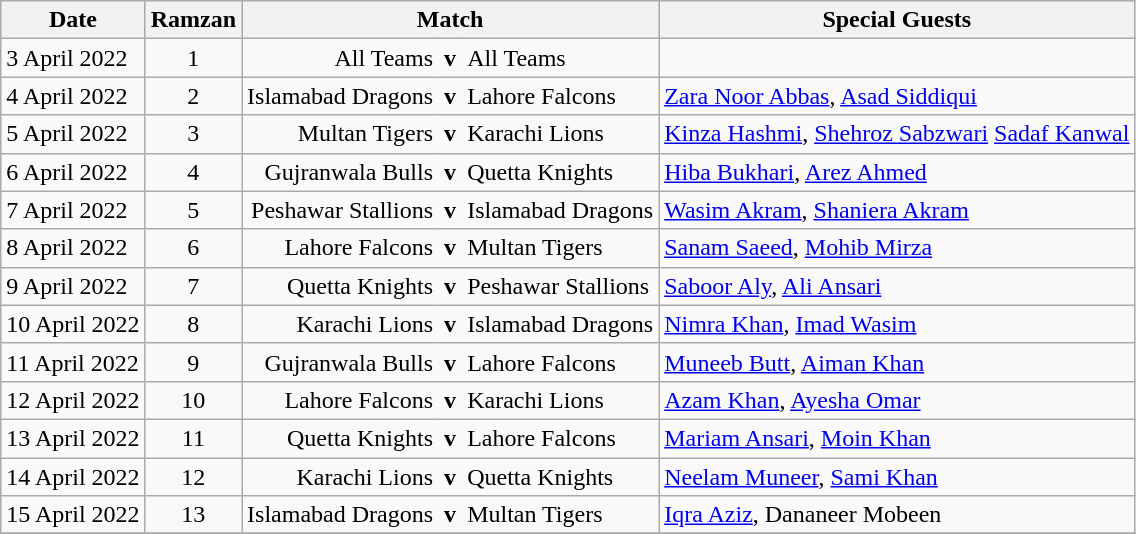<table class="wikitable">
<tr>
<th>Date</th>
<th>Ramzan</th>
<th colspan="3">Match</th>
<th>Special Guests</th>
</tr>
<tr>
<td>3 April 2022</td>
<td style="text-align:center">1</td>
<td style="text-align:right;border-right:1px solid transparent">All Teams</td>
<td style="border-left:1px solid transparent;border-right:1px solid transparent"><strong>v</strong></td>
<td style="border-left:1px solid transparent">All Teams</td>
<td></td>
</tr>
<tr>
<td>4 April 2022</td>
<td style="text-align:center">2</td>
<td style="text-align:right;border-right:1px solid transparent">Islamabad Dragons</td>
<td style="border-left:1px solid transparent;border-right:1px solid transparent"><strong>v</strong></td>
<td style="border-left:1px solid transparent">Lahore Falcons</td>
<td><a href='#'>Zara Noor Abbas</a>, <a href='#'>Asad Siddiqui</a></td>
</tr>
<tr>
<td>5 April 2022</td>
<td style="text-align:center">3</td>
<td style="text-align:right;border-right:1px solid transparent">Multan Tigers</td>
<td style="border-left:1px solid transparent;border-right:1px solid transparent"><strong>v</strong></td>
<td style="border-left:1px solid transparent">Karachi Lions</td>
<td><a href='#'>Kinza Hashmi</a>, <a href='#'>Shehroz Sabzwari</a> <a href='#'>Sadaf Kanwal</a></td>
</tr>
<tr>
<td>6 April 2022</td>
<td style="text-align:center">4</td>
<td style="text-align:right;border-right:1px solid transparent">Gujranwala Bulls</td>
<td style="border-left:1px solid transparent;border-right:1px solid transparent"><strong>v</strong></td>
<td style="border-left:1px solid transparent">Quetta Knights</td>
<td><a href='#'>Hiba Bukhari</a>, <a href='#'>Arez Ahmed</a></td>
</tr>
<tr>
<td>7 April 2022</td>
<td style="text-align:center">5</td>
<td style="text-align:right;border-right:1px solid transparent">Peshawar Stallions</td>
<td style="border-left:1px solid transparent;border-right:1px solid transparent"><strong>v</strong></td>
<td style="border-left:1px solid transparent">Islamabad Dragons</td>
<td><a href='#'>Wasim Akram</a>, <a href='#'>Shaniera Akram</a></td>
</tr>
<tr>
<td>8 April 2022</td>
<td style="text-align:center">6</td>
<td style="text-align:right;border-right:1px solid transparent">Lahore Falcons</td>
<td style="border-left:1px solid transparent;border-right:1px solid transparent"><strong>v</strong></td>
<td style="border-left:1px solid transparent">Multan Tigers</td>
<td><a href='#'>Sanam Saeed</a>, <a href='#'>Mohib Mirza</a></td>
</tr>
<tr>
<td>9 April 2022</td>
<td style="text-align:center">7</td>
<td style="text-align:right;border-right:1px solid transparent">Quetta Knights</td>
<td style="border-left:1px solid transparent;border-right:1px solid transparent"><strong>v</strong></td>
<td style="border-left:1px solid transparent">Peshawar Stallions</td>
<td><a href='#'>Saboor Aly</a>, <a href='#'>Ali Ansari</a></td>
</tr>
<tr>
<td>10 April 2022</td>
<td style="text-align:center">8</td>
<td style="text-align:right;border-right:1px solid transparent">Karachi Lions</td>
<td style="border-left:1px solid transparent;border-right:1px solid transparent"><strong>v</strong></td>
<td style="border-left:1px solid transparent">Islamabad Dragons</td>
<td><a href='#'>Nimra Khan</a>, <a href='#'>Imad Wasim</a></td>
</tr>
<tr>
<td>11 April 2022</td>
<td style="text-align:center">9</td>
<td style="text-align:right;border-right:1px solid transparent">Gujranwala Bulls</td>
<td style="border-left:1px solid transparent;border-right:1px solid transparent"><strong>v</strong></td>
<td style="border-left:1px solid transparent">Lahore Falcons</td>
<td><a href='#'>Muneeb Butt</a>, <a href='#'>Aiman Khan</a></td>
</tr>
<tr>
<td>12 April 2022</td>
<td style="text-align:center">10</td>
<td style="text-align:right;border-right:1px solid transparent">Lahore Falcons</td>
<td style="border-left:1px solid transparent;border-right:1px solid transparent"><strong>v</strong></td>
<td style="border-left:1px solid transparent">Karachi Lions</td>
<td><a href='#'>Azam Khan</a>, <a href='#'>Ayesha Omar</a></td>
</tr>
<tr>
<td>13 April 2022</td>
<td style="text-align:center">11</td>
<td style="text-align:right;border-right:1px solid transparent">Quetta Knights</td>
<td style="border-left:1px solid transparent;border-right:1px solid transparent"><strong>v</strong></td>
<td style="border-left:1px solid transparent">Lahore Falcons</td>
<td><a href='#'>Mariam Ansari</a>, <a href='#'>Moin Khan</a></td>
</tr>
<tr>
<td>14 April 2022</td>
<td style="text-align:center">12</td>
<td style="text-align:right;border-right:1px solid transparent">Karachi Lions</td>
<td style="border-left:1px solid transparent;border-right:1px solid transparent"><strong>v</strong></td>
<td style="border-left:1px solid transparent">Quetta Knights</td>
<td><a href='#'>Neelam Muneer</a>, <a href='#'>Sami Khan</a></td>
</tr>
<tr>
<td>15 April 2022</td>
<td style="text-align:center">13</td>
<td style="text-align:right;border-right:1px solid transparent">Islamabad Dragons</td>
<td style="border-left:1px solid transparent;border-right:1px solid transparent"><strong>v</strong></td>
<td style="border-left:1px solid transparent">Multan Tigers</td>
<td><a href='#'>Iqra Aziz</a>, Dananeer Mobeen</td>
</tr>
<tr>
</tr>
</table>
